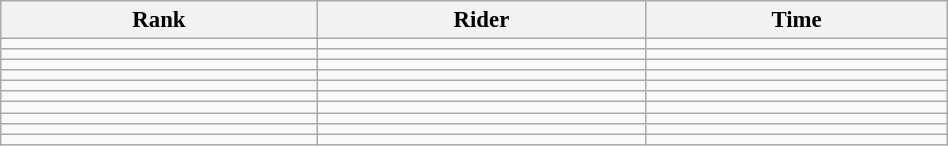<table class="wikitable" style="font-size:95%; text-align:left;" width="50%">
<tr>
<th>Rank</th>
<th>Rider</th>
<th>Time</th>
</tr>
<tr>
<td></td>
<td></td>
<td></td>
</tr>
<tr>
<td></td>
<td></td>
<td></td>
</tr>
<tr>
<td></td>
<td></td>
<td></td>
</tr>
<tr>
<td></td>
<td></td>
<td></td>
</tr>
<tr>
<td></td>
<td></td>
<td></td>
</tr>
<tr>
<td></td>
<td></td>
<td></td>
</tr>
<tr>
<td></td>
<td></td>
<td></td>
</tr>
<tr>
<td></td>
<td></td>
<td></td>
</tr>
<tr>
<td></td>
<td></td>
<td></td>
</tr>
<tr>
<td></td>
<td></td>
<td></td>
</tr>
</table>
